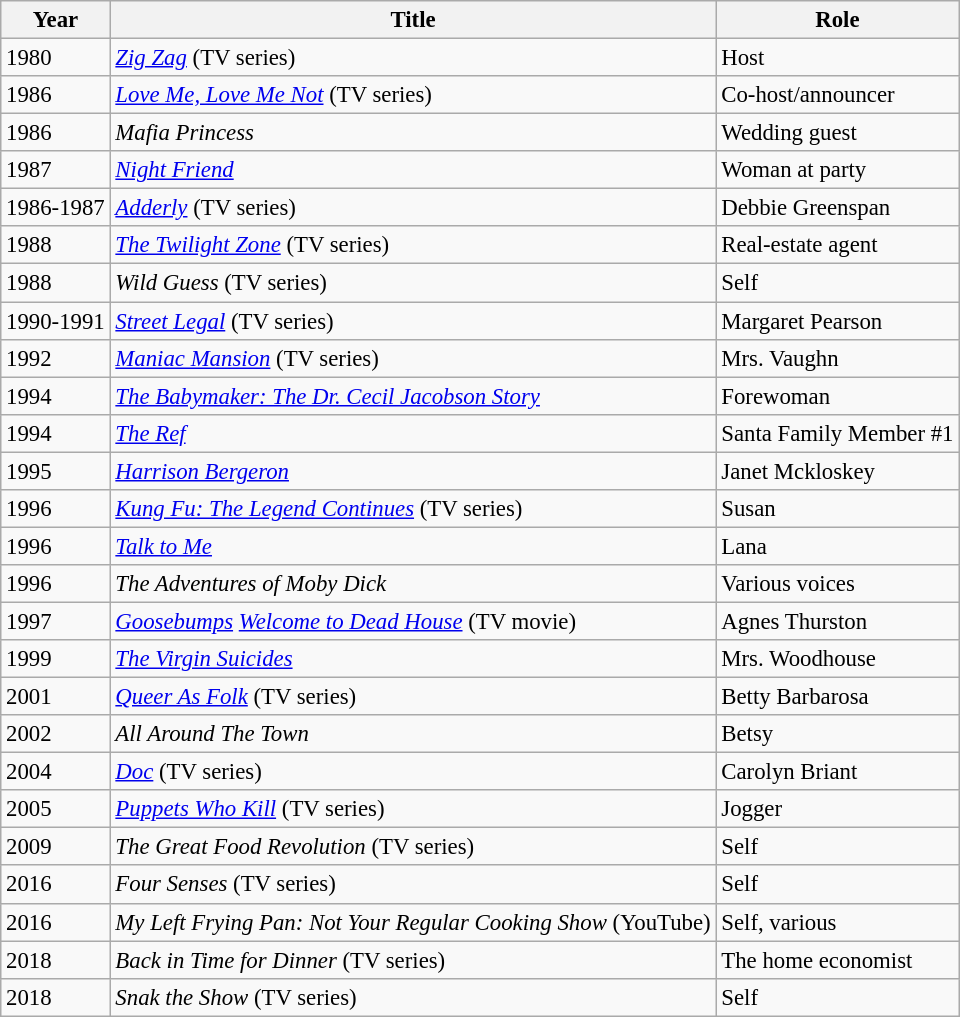<table class="wikitable" style="font-size: 95%;">
<tr>
<th>Year</th>
<th>Title</th>
<th>Role</th>
</tr>
<tr>
<td>1980</td>
<td><em><a href='#'>Zig Zag</a></em> (TV series)</td>
<td>Host</td>
</tr>
<tr>
<td>1986</td>
<td><em><a href='#'>Love Me, Love Me Not</a></em> (TV series)</td>
<td>Co-host/announcer</td>
</tr>
<tr>
<td>1986</td>
<td><em>Mafia Princess</em></td>
<td>Wedding guest</td>
</tr>
<tr>
<td>1987</td>
<td><em><a href='#'>Night Friend</a></em></td>
<td>Woman at party</td>
</tr>
<tr>
<td>1986-1987</td>
<td><em><a href='#'>Adderly</a></em> (TV series)</td>
<td>Debbie Greenspan</td>
</tr>
<tr>
<td>1988</td>
<td><em><a href='#'>The Twilight Zone</a></em> (TV series)</td>
<td>Real-estate agent</td>
</tr>
<tr>
<td>1988</td>
<td><em>Wild Guess</em> (TV series)</td>
<td>Self</td>
</tr>
<tr>
<td>1990-1991</td>
<td><em><a href='#'>Street Legal</a></em> (TV series)</td>
<td>Margaret Pearson</td>
</tr>
<tr>
<td>1992</td>
<td><em><a href='#'>Maniac Mansion</a></em> (TV series)</td>
<td>Mrs. Vaughn</td>
</tr>
<tr>
<td>1994</td>
<td><em><a href='#'>The Babymaker: The Dr. Cecil Jacobson Story</a></em></td>
<td>Forewoman</td>
</tr>
<tr>
<td>1994</td>
<td><em><a href='#'>The Ref</a></em></td>
<td>Santa Family Member #1</td>
</tr>
<tr>
<td>1995</td>
<td><em><a href='#'>Harrison Bergeron</a></em></td>
<td>Janet Mckloskey</td>
</tr>
<tr>
<td>1996</td>
<td><em><a href='#'>Kung Fu: The Legend Continues</a></em> (TV series)</td>
<td>Susan</td>
</tr>
<tr>
<td>1996</td>
<td><em><a href='#'>Talk to Me</a></em></td>
<td>Lana</td>
</tr>
<tr>
<td>1996</td>
<td><em>The Adventures of Moby Dick</em></td>
<td>Various voices</td>
</tr>
<tr>
<td>1997</td>
<td><em><a href='#'>Goosebumps</a></em> <em><a href='#'>Welcome to Dead House</a></em> (TV movie)</td>
<td>Agnes Thurston</td>
</tr>
<tr>
<td>1999</td>
<td><em><a href='#'>The Virgin Suicides</a></em></td>
<td>Mrs. Woodhouse</td>
</tr>
<tr>
<td>2001</td>
<td><em><a href='#'>Queer As Folk</a></em> (TV series)</td>
<td>Betty Barbarosa</td>
</tr>
<tr>
<td>2002</td>
<td><em>All Around The Town</em></td>
<td>Betsy</td>
</tr>
<tr>
<td>2004</td>
<td><em><a href='#'>Doc</a></em> (TV series)</td>
<td>Carolyn Briant</td>
</tr>
<tr>
<td>2005</td>
<td><em><a href='#'>Puppets Who Kill</a></em> (TV series)</td>
<td>Jogger</td>
</tr>
<tr>
<td>2009</td>
<td><em>The Great Food Revolution</em> (TV series)</td>
<td>Self</td>
</tr>
<tr>
<td>2016</td>
<td><em>Four Senses</em> (TV series)</td>
<td>Self</td>
</tr>
<tr>
<td>2016</td>
<td><em>My Left Frying Pan: Not Your Regular Cooking Show</em> (YouTube)</td>
<td>Self, various</td>
</tr>
<tr>
<td>2018</td>
<td><em>Back in Time for Dinner</em> (TV series)</td>
<td>The home economist</td>
</tr>
<tr>
<td>2018</td>
<td><em>Snak the Show</em> (TV series)</td>
<td>Self</td>
</tr>
</table>
